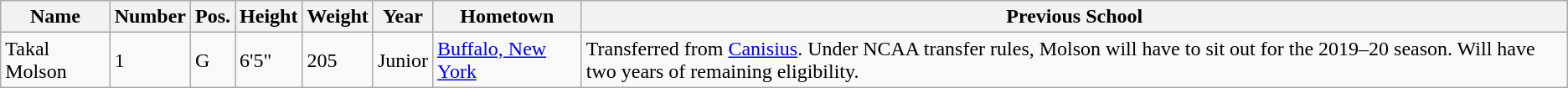<table class="wikitable sortable" border="1">
<tr>
<th>Name</th>
<th>Number</th>
<th>Pos.</th>
<th>Height</th>
<th>Weight</th>
<th>Year</th>
<th>Hometown</th>
<th class="unsortable">Previous School</th>
</tr>
<tr>
<td>Takal Molson</td>
<td>1</td>
<td>G</td>
<td>6'5"</td>
<td>205</td>
<td>Junior</td>
<td><a href='#'>Buffalo, New York</a></td>
<td>Transferred from <a href='#'>Canisius</a>. Under NCAA transfer rules, Molson will have to sit out for the 2019–20 season. Will have two years of remaining eligibility.</td>
</tr>
</table>
